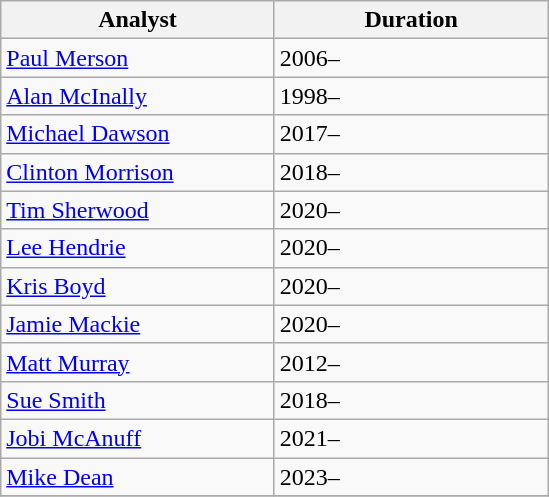<table class="wikitable">
<tr>
<th style="width:175px;" scope="col">Analyst</th>
<th style="width:175px;">Duration</th>
</tr>
<tr>
<td><a href='#'>Paul Merson</a></td>
<td>2006–</td>
</tr>
<tr>
<td><a href='#'>Alan McInally</a></td>
<td>1998–</td>
</tr>
<tr>
<td><a href='#'>Michael Dawson</a></td>
<td>2017–</td>
</tr>
<tr>
<td><a href='#'>Clinton Morrison</a></td>
<td>2018–</td>
</tr>
<tr>
<td><a href='#'>Tim Sherwood</a></td>
<td>2020–</td>
</tr>
<tr>
<td><a href='#'>Lee Hendrie</a></td>
<td>2020–</td>
</tr>
<tr>
<td><a href='#'>Kris Boyd</a></td>
<td>2020–</td>
</tr>
<tr>
<td><a href='#'>Jamie Mackie</a></td>
<td>2020–</td>
</tr>
<tr>
<td><a href='#'>Matt Murray</a></td>
<td>2012–</td>
</tr>
<tr>
<td><a href='#'>Sue Smith</a></td>
<td>2018–</td>
</tr>
<tr>
<td><a href='#'>Jobi McAnuff</a></td>
<td>2021–</td>
</tr>
<tr>
<td><a href='#'>Mike Dean</a></td>
<td>2023–</td>
</tr>
<tr>
</tr>
</table>
